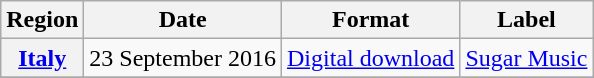<table class="wikitable sortable plainrowheaders" style="text-align:center">
<tr>
<th>Region</th>
<th>Date</th>
<th>Format</th>
<th>Label</th>
</tr>
<tr>
<th scope="row"><a href='#'>Italy</a></th>
<td>23 September 2016</td>
<td><a href='#'>Digital download</a></td>
<td><a href='#'>Sugar Music</a></td>
</tr>
<tr>
</tr>
</table>
